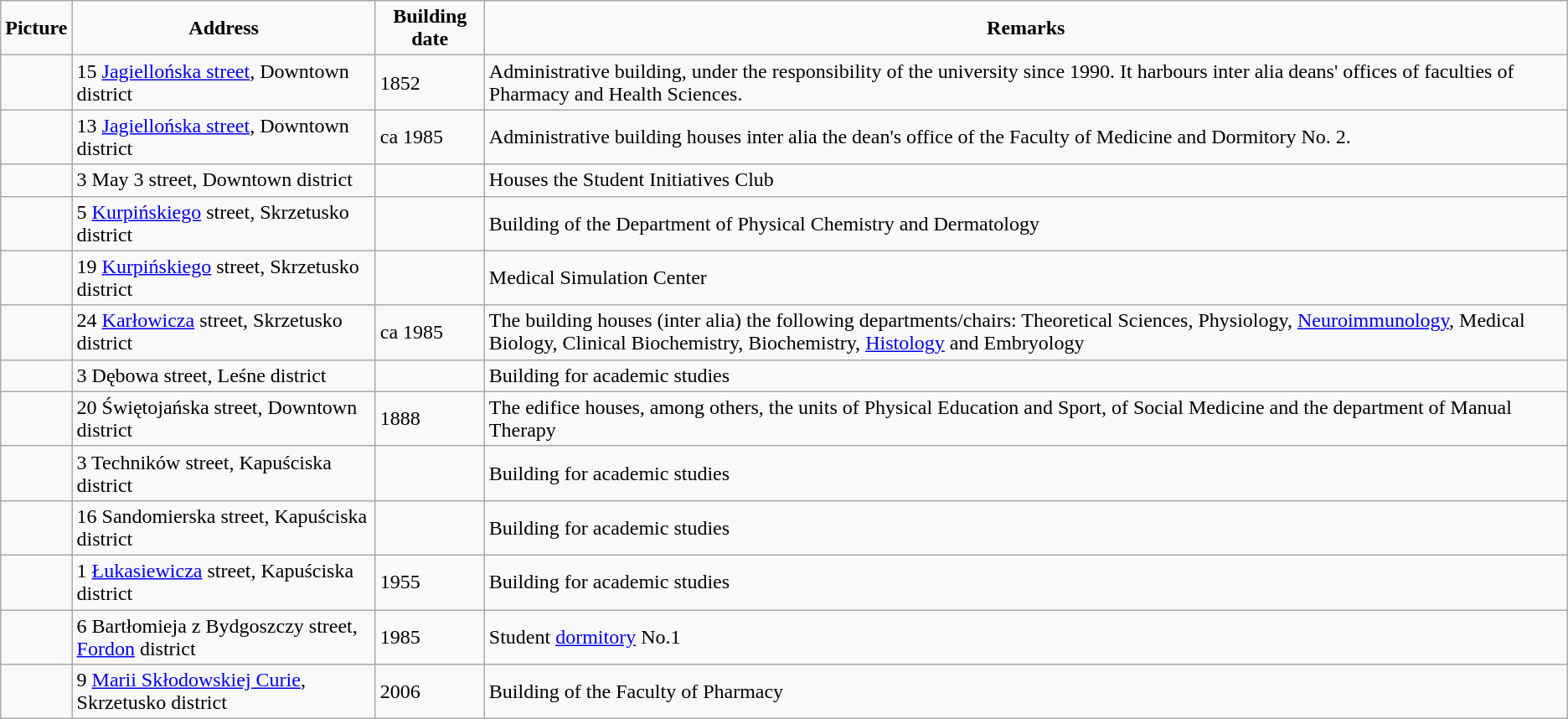<table class="wikitable" width="">
<tr align="center">
<td><strong>Picture</strong></td>
<td><strong>Address</strong></td>
<td><strong>Building date</strong></td>
<td><strong>Remarks</strong></td>
</tr>
<tr>
<td></td>
<td>15 <a href='#'>Jagiellońska street</a>, Downtown district</td>
<td>1852</td>
<td>Administrative building, under the responsibility of the university since 1990. It harbours inter alia deans' offices of faculties of Pharmacy and Health Sciences.</td>
</tr>
<tr>
<td></td>
<td>13 <a href='#'>Jagiellońska street</a>, Downtown district</td>
<td>ca 1985</td>
<td>Administrative building houses inter alia the dean's office of the Faculty of Medicine and Dormitory No. 2.</td>
</tr>
<tr>
<td></td>
<td>3 May 3 street, Downtown district</td>
<td></td>
<td>Houses the Student Initiatives Club</td>
</tr>
<tr>
<td></td>
<td>5 <a href='#'>Kurpińskiego</a> street, Skrzetusko district</td>
<td></td>
<td>Building of the Department of Physical Chemistry and Dermatology</td>
</tr>
<tr>
<td></td>
<td>19 <a href='#'>Kurpińskiego</a> street, Skrzetusko district</td>
<td></td>
<td>Medical Simulation Center</td>
</tr>
<tr>
<td></td>
<td>24 <a href='#'>Karłowicza</a> street, Skrzetusko district</td>
<td>ca 1985</td>
<td>The building houses (inter alia) the following departments/chairs: Theoretical Sciences, Physiology, <a href='#'>Neuroimmunology</a>, Medical Biology, Clinical Biochemistry, Biochemistry, <a href='#'>Histology</a> and Embryology</td>
</tr>
<tr>
<td></td>
<td>3 Dębowa street, Leśne district</td>
<td></td>
<td>Building for academic studies</td>
</tr>
<tr>
<td></td>
<td>20 Świętojańska street, Downtown district</td>
<td>1888</td>
<td>The edifice houses, among others, the units of Physical Education and Sport, of Social Medicine and the department of Manual Therapy</td>
</tr>
<tr>
<td></td>
<td>3 Techników street, Kapuściska district</td>
<td></td>
<td>Building for academic studies</td>
</tr>
<tr>
<td></td>
<td>16 Sandomierska street, Kapuściska district</td>
<td></td>
<td>Building for academic studies</td>
</tr>
<tr>
<td></td>
<td>1 <a href='#'>Łukasiewicza</a> street, Kapuściska district</td>
<td>1955</td>
<td>Building for academic studies</td>
</tr>
<tr>
<td></td>
<td>6 Bartłomieja z Bydgoszczy street, <a href='#'>Fordon</a> district</td>
<td>1985</td>
<td>Student <a href='#'>dormitory</a> No.1</td>
</tr>
<tr>
<td></td>
<td>9 <a href='#'>Marii Skłodowskiej Curie</a>, Skrzetusko district</td>
<td>2006</td>
<td>Building of the Faculty of Pharmacy</td>
</tr>
</table>
